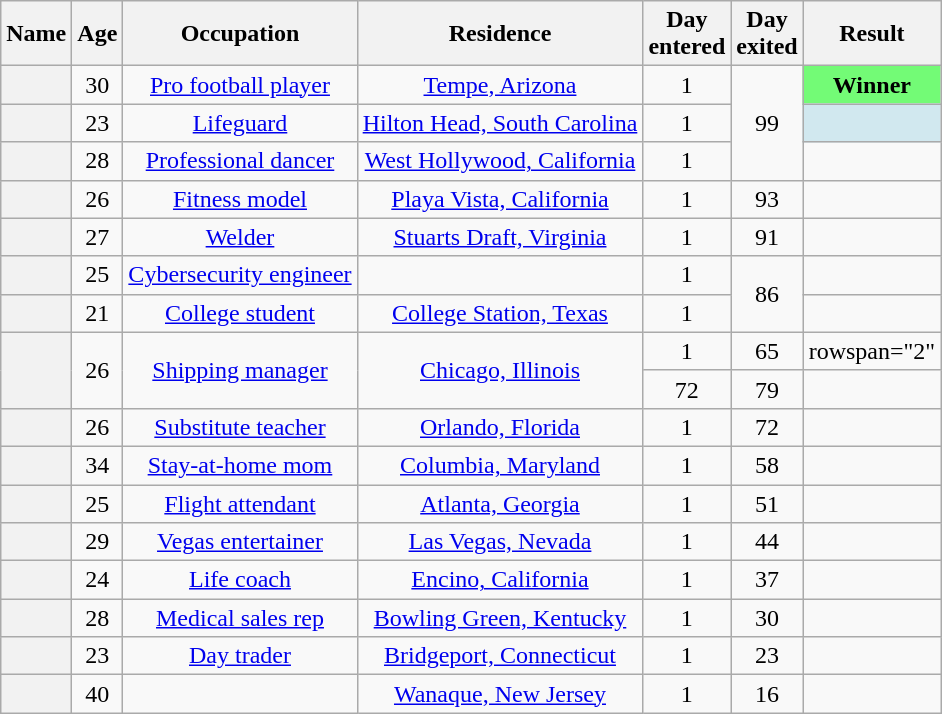<table class="wikitable sortable" style="text-align:center;">
<tr>
<th scope="col">Name</th>
<th scope="col">Age</th>
<th scope="col" class="unsortable">Occupation</th>
<th scope="col">Residence</th>
<th scope="col" class="unsortable">Day<br>entered</th>
<th scope="col">Day<br>exited</th>
<th scope="col" class="unsortable">Result</th>
</tr>
<tr>
<th scope="row"></th>
<td>30</td>
<td><a href='#'>Pro football player</a></td>
<td><a href='#'>Tempe, Arizona</a></td>
<td>1</td>
<td rowspan="3">99</td>
<td bgcolor="73FB76"><strong>Winner</strong></td>
</tr>
<tr>
<th scope="row"></th>
<td>23</td>
<td><a href='#'>Lifeguard</a></td>
<td><a href='#'>Hilton Head, South Carolina</a></td>
<td>1</td>
<td bgcolor="D1E8EF"></td>
</tr>
<tr>
<th scope="row"></th>
<td>28</td>
<td><a href='#'>Professional dancer</a></td>
<td><a href='#'>West Hollywood, California</a></td>
<td>1</td>
<td></td>
</tr>
<tr>
<th scope="row"></th>
<td>26</td>
<td><a href='#'>Fitness model</a></td>
<td><a href='#'>Playa Vista, California</a></td>
<td>1</td>
<td>93</td>
<td></td>
</tr>
<tr>
<th scope="row"></th>
<td>27</td>
<td><a href='#'>Welder</a></td>
<td><a href='#'>Stuarts Draft, Virginia</a></td>
<td>1</td>
<td>91</td>
<td></td>
</tr>
<tr>
<th scope="row"></th>
<td>25</td>
<td><a href='#'>Cybersecurity engineer</a></td>
<td></td>
<td>1</td>
<td rowspan="2">86</td>
<td></td>
</tr>
<tr>
<th scope="row"></th>
<td>21</td>
<td><a href='#'>College student</a></td>
<td><a href='#'>College Station, Texas</a></td>
<td>1</td>
<td></td>
</tr>
<tr>
<th scope="row" rowspan="2"></th>
<td rowspan="2">26</td>
<td rowspan="2"><a href='#'>Shipping manager</a></td>
<td rowspan="2"><a href='#'>Chicago, Illinois</a></td>
<td>1</td>
<td>65</td>
<td>rowspan="2" </td>
</tr>
<tr>
<td>72</td>
<td>79</td>
</tr>
<tr>
<th scope="row"></th>
<td>26</td>
<td><a href='#'>Substitute teacher</a></td>
<td><a href='#'>Orlando, Florida</a></td>
<td>1</td>
<td>72</td>
<td></td>
</tr>
<tr>
<th scope="row"></th>
<td>34</td>
<td><a href='#'>Stay-at-home mom</a></td>
<td><a href='#'>Columbia, Maryland</a></td>
<td>1</td>
<td>58</td>
<td></td>
</tr>
<tr>
<th scope="row"></th>
<td>25</td>
<td><a href='#'>Flight attendant</a></td>
<td><a href='#'>Atlanta, Georgia</a></td>
<td>1</td>
<td>51</td>
<td></td>
</tr>
<tr>
<th scope="row"></th>
<td>29</td>
<td><a href='#'>Vegas entertainer</a></td>
<td><a href='#'>Las Vegas, Nevada</a></td>
<td>1</td>
<td>44</td>
<td></td>
</tr>
<tr>
<th scope="row"></th>
<td>24</td>
<td><a href='#'>Life coach</a></td>
<td><a href='#'>Encino, California</a></td>
<td>1</td>
<td>37</td>
<td></td>
</tr>
<tr>
<th scope="row"></th>
<td>28</td>
<td><a href='#'>Medical sales rep</a></td>
<td><a href='#'>Bowling Green, Kentucky</a></td>
<td>1</td>
<td>30</td>
<td></td>
</tr>
<tr>
<th scope="row"></th>
<td>23</td>
<td><a href='#'>Day trader</a></td>
<td><a href='#'>Bridgeport, Connecticut</a></td>
<td>1</td>
<td>23</td>
<td></td>
</tr>
<tr>
<th scope="row"></th>
<td>40</td>
<td></td>
<td><a href='#'>Wanaque, New Jersey</a></td>
<td>1</td>
<td>16</td>
<td></td>
</tr>
</table>
